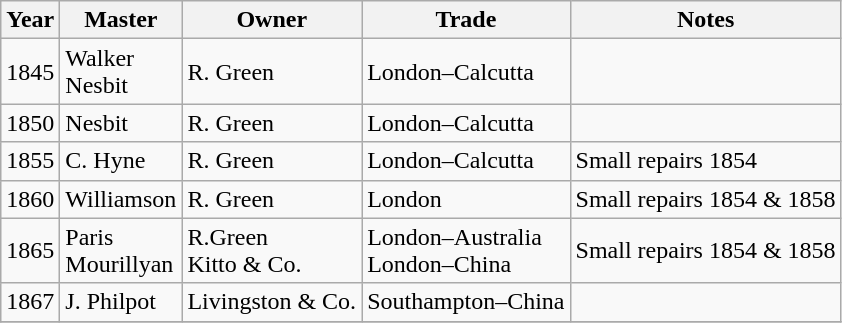<table class="sortable wikitable">
<tr>
<th>Year</th>
<th>Master</th>
<th>Owner</th>
<th>Trade</th>
<th>Notes</th>
</tr>
<tr>
<td>1845</td>
<td>Walker<br>Nesbit</td>
<td>R. Green</td>
<td>London–Calcutta</td>
<td></td>
</tr>
<tr>
<td>1850</td>
<td>Nesbit</td>
<td>R. Green</td>
<td>London–Calcutta</td>
<td></td>
</tr>
<tr>
<td>1855</td>
<td>C. Hyne</td>
<td>R. Green</td>
<td>London–Calcutta</td>
<td>Small repairs 1854</td>
</tr>
<tr>
<td>1860</td>
<td>Williamson</td>
<td>R. Green</td>
<td>London</td>
<td>Small repairs 1854 & 1858</td>
</tr>
<tr>
<td>1865</td>
<td>Paris<br>Mourillyan</td>
<td>R.Green<br>Kitto & Co.</td>
<td>London–Australia<br>London–China</td>
<td>Small repairs 1854 & 1858</td>
</tr>
<tr>
<td>1867</td>
<td>J. Philpot</td>
<td>Livingston & Co.</td>
<td>Southampton–China</td>
<td></td>
</tr>
<tr>
</tr>
</table>
